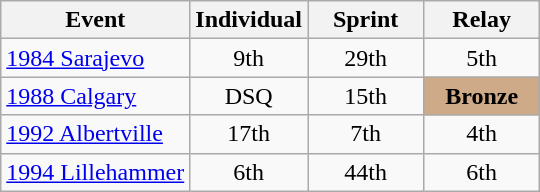<table class="wikitable" style="text-align: center;">
<tr ">
<th>Event</th>
<th style="width:70px;">Individual</th>
<th style="width:70px;">Sprint</th>
<th style="width:70px;">Relay</th>
</tr>
<tr>
<td align=left> <a href='#'>1984 Sarajevo</a></td>
<td>9th</td>
<td>29th</td>
<td>5th</td>
</tr>
<tr>
<td align=left> <a href='#'>1988 Calgary</a></td>
<td>DSQ</td>
<td>15th</td>
<td style="background:#cfaa88;"><strong>Bronze</strong></td>
</tr>
<tr>
<td align=left> <a href='#'>1992 Albertville</a></td>
<td>17th</td>
<td>7th</td>
<td>4th</td>
</tr>
<tr>
<td align=left> <a href='#'>1994 Lillehammer</a></td>
<td>6th</td>
<td>44th</td>
<td>6th</td>
</tr>
</table>
